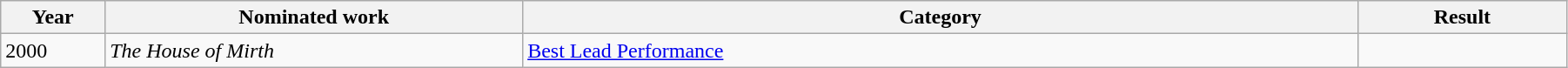<table style="width:95%;" class="wikitable sortable">
<tr>
<th style="width:5%;">Year</th>
<th style="width:20%;">Nominated work</th>
<th style="width:40%;">Category</th>
<th style="width:10%;">Result</th>
</tr>
<tr>
<td>2000</td>
<td><em>The House of Mirth</em></td>
<td><a href='#'>Best Lead Performance</a></td>
<td></td>
</tr>
</table>
